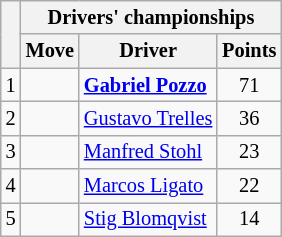<table class="wikitable" style="font-size:85%;">
<tr>
<th rowspan="2"></th>
<th colspan="3">Drivers' championships</th>
</tr>
<tr>
<th>Move</th>
<th>Driver</th>
<th>Points</th>
</tr>
<tr>
<td align="center">1</td>
<td align="center"></td>
<td> <strong><a href='#'>Gabriel Pozzo</a></strong></td>
<td align="center">71</td>
</tr>
<tr>
<td align="center">2</td>
<td align="center"></td>
<td> <a href='#'>Gustavo Trelles</a></td>
<td align="center">36</td>
</tr>
<tr>
<td align="center">3</td>
<td align="center"></td>
<td> <a href='#'>Manfred Stohl</a></td>
<td align="center">23</td>
</tr>
<tr>
<td align="center">4</td>
<td align="center"></td>
<td> <a href='#'>Marcos Ligato</a></td>
<td align="center">22</td>
</tr>
<tr>
<td align="center">5</td>
<td align="center"></td>
<td> <a href='#'>Stig Blomqvist</a></td>
<td align="center">14</td>
</tr>
</table>
